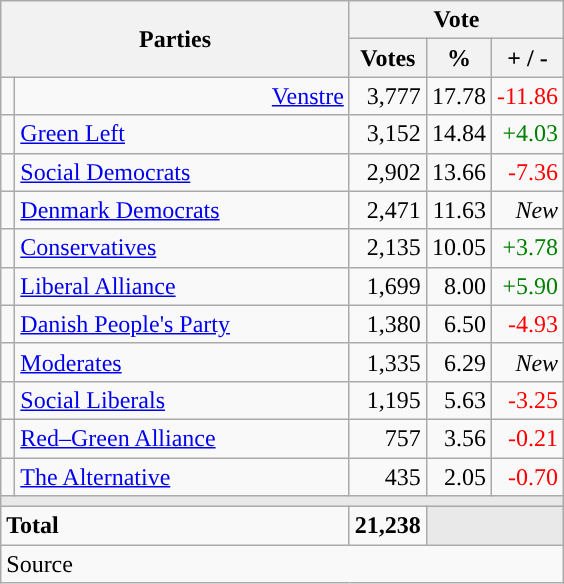<table class="wikitable" style="text-align:right;">
<tr>
<th style="text-align:centre;" rowspan="2" colspan="2" width="225">Parties</th>
<th colspan="3">Vote</th>
</tr>
<tr>
<th width="15">Votes</th>
<th width="15">%</th>
<th width="15">+ / -</th>
</tr>
<tr>
<td width=2 bgcolor=></td>
<td><a href='#'>Venstre</a></td>
<td>3,777</td>
<td>17.78</td>
<td style=color:red;>-11.86</td>
</tr>
<tr>
<td width=2 bgcolor=></td>
<td align=left><a href='#'>Green Left</a></td>
<td>3,152</td>
<td>14.84</td>
<td style=color:green;>+4.03</td>
</tr>
<tr>
<td width=2 bgcolor=></td>
<td align=left><a href='#'>Social Democrats</a></td>
<td>2,902</td>
<td>13.66</td>
<td style=color:red;>-7.36</td>
</tr>
<tr>
<td width=2 bgcolor=></td>
<td align=left><a href='#'>Denmark Democrats</a></td>
<td>2,471</td>
<td>11.63</td>
<td><em>New</em></td>
</tr>
<tr>
<td width=2 bgcolor=></td>
<td align=left><a href='#'>Conservatives</a></td>
<td>2,135</td>
<td>10.05</td>
<td style=color:green;>+3.78</td>
</tr>
<tr>
<td width=2 bgcolor=></td>
<td align=left><a href='#'>Liberal Alliance</a></td>
<td>1,699</td>
<td>8.00</td>
<td style=color:green;>+5.90</td>
</tr>
<tr>
<td width=2 bgcolor=></td>
<td align=left><a href='#'>Danish People's Party</a></td>
<td>1,380</td>
<td>6.50</td>
<td style=color:red;>-4.93</td>
</tr>
<tr>
<td width=2 bgcolor=></td>
<td align=left><a href='#'>Moderates</a></td>
<td>1,335</td>
<td>6.29</td>
<td><em>New</em></td>
</tr>
<tr>
<td width=2 bgcolor=></td>
<td align=left><a href='#'>Social Liberals</a></td>
<td>1,195</td>
<td>5.63</td>
<td style=color:red;>-3.25</td>
</tr>
<tr>
<td width=2 bgcolor=></td>
<td align=left><a href='#'>Red–Green Alliance</a></td>
<td>757</td>
<td>3.56</td>
<td style=color:red;>-0.21</td>
</tr>
<tr>
<td width=2 bgcolor=></td>
<td align=left><a href='#'>The Alternative</a></td>
<td>435</td>
<td>2.05</td>
<td style=color:red;>-0.70</td>
</tr>
<tr>
<td colspan="7" bgcolor="#E9E9E9"></td>
</tr>
<tr>
<td align="left" colspan="2"><strong>Total</strong></td>
<td><strong>21,238</strong></td>
<td bgcolor=#E9E9E9 colspan=2></td>
</tr>
<tr>
<td align="left" colspan="6">Source</td>
</tr>
</table>
